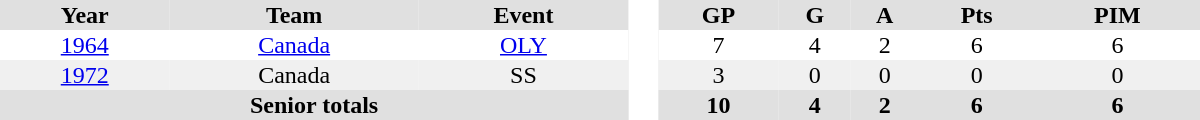<table border="0" cellpadding="1" cellspacing="0" style="text-align:center; width:50em">
<tr ALIGN="center" bgcolor="#e0e0e0">
<th>Year</th>
<th>Team</th>
<th>Event</th>
<th rowspan="99" bgcolor="#ffffff"> </th>
<th>GP</th>
<th>G</th>
<th>A</th>
<th>Pts</th>
<th>PIM</th>
</tr>
<tr>
<td><a href='#'>1964</a></td>
<td><a href='#'>Canada</a></td>
<td><a href='#'>OLY</a></td>
<td>7</td>
<td>4</td>
<td>2</td>
<td>6</td>
<td>6</td>
</tr>
<tr bgcolor="#f0f0f0">
<td><a href='#'>1972</a></td>
<td>Canada</td>
<td>SS</td>
<td>3</td>
<td>0</td>
<td>0</td>
<td>0</td>
<td>0</td>
</tr>
<tr style="background:#e0e0e0;">
<th colspan="3">Senior totals</th>
<th>10</th>
<th>4</th>
<th>2</th>
<th>6</th>
<th>6</th>
</tr>
</table>
